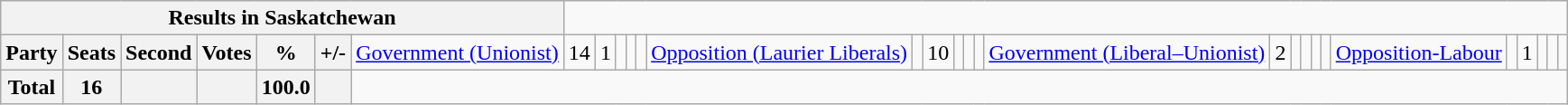<table class="wikitable">
<tr>
<th colspan=8>Results in Saskatchewan</th>
</tr>
<tr>
<th colspan=2>Party</th>
<th>Seats</th>
<th>Second</th>
<th>Votes</th>
<th>%</th>
<th>+/-<br></th>
<td><a href='#'>Government (Unionist)</a></td>
<td align="right">14</td>
<td align="right">1</td>
<td align="right"></td>
<td align="right"></td>
<td align="right"><br></td>
<td><a href='#'>Opposition (Laurier Liberals)</a></td>
<td align="right"></td>
<td align="right">10</td>
<td align="right"></td>
<td align="right"></td>
<td align="right"><br></td>
<td><a href='#'>Government (Liberal–Unionist)</a></td>
<td align="right">2</td>
<td align="right"></td>
<td align="right"></td>
<td align="right"></td>
<td align="right"><br></td>
<td><a href='#'>Opposition-Labour</a></td>
<td align="right"></td>
<td align="right">1</td>
<td align="right"></td>
<td align="right"></td>
<td align="right"></td>
</tr>
<tr>
<th colspan="2">Total</th>
<th>16</th>
<th colspan="1"></th>
<th></th>
<th>100.0</th>
<th></th>
</tr>
</table>
